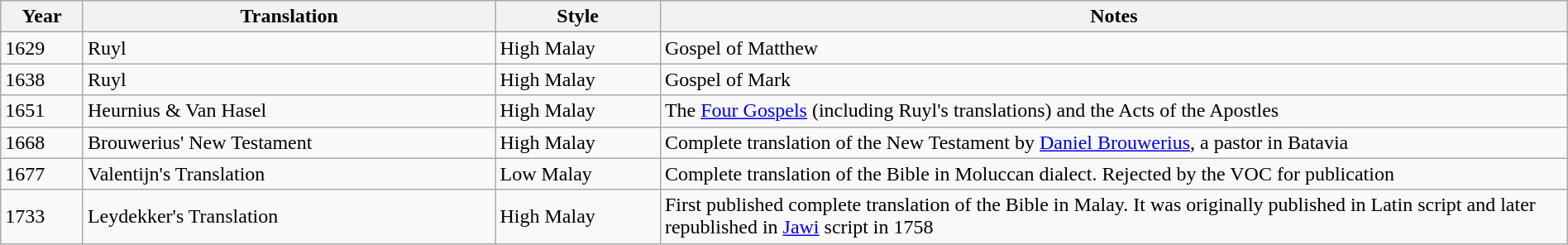<table class="wikitable" width="100%">
<tr>
<th>Year</th>
<th>Translation</th>
<th>Style</th>
<th>Notes</th>
</tr>
<tr>
<td style="width:5%; vertical-align:top;">1629</td>
<td style="width:25%; vertical-align:top;">Ruyl</td>
<td style="width:10%; vertical-align:top;">High Malay</td>
<td style="width:55%; vertical-align:top;">Gospel of Matthew</td>
</tr>
<tr>
<td>1638</td>
<td>Ruyl</td>
<td>High Malay</td>
<td>Gospel of Mark</td>
</tr>
<tr>
<td>1651</td>
<td>Heurnius & Van Hasel</td>
<td>High Malay</td>
<td>The <a href='#'>Four Gospels</a> (including Ruyl's translations) and the Acts of the Apostles</td>
</tr>
<tr>
<td>1668</td>
<td>Brouwerius' New Testament</td>
<td>High Malay</td>
<td>Complete translation of the New Testament by <a href='#'>Daniel Brouwerius</a>, a pastor in Batavia</td>
</tr>
<tr>
<td>1677</td>
<td>Valentijn's Translation</td>
<td>Low Malay</td>
<td>Complete translation of the Bible in Moluccan dialect. Rejected by the VOC for publication</td>
</tr>
<tr>
<td>1733</td>
<td>Leydekker's Translation</td>
<td>High Malay</td>
<td>First published complete translation of the Bible in Malay. It was originally published in Latin script and later republished in <a href='#'>Jawi</a> script in 1758</td>
</tr>
</table>
